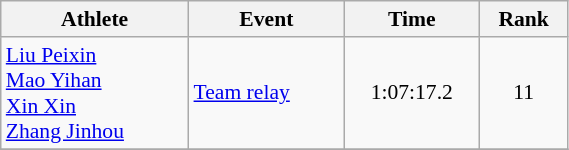<table class="wikitable" style="text-align:center; font-size:90%; width:30%;">
<tr>
<th>Athlete</th>
<th>Event</th>
<th>Time</th>
<th>Rank</th>
</tr>
<tr>
<td align="left"><a href='#'>Liu Peixin</a><br><a href='#'>Mao Yihan</a><br><a href='#'>Xin Xin</a><br><a href='#'>Zhang Jinhou</a></td>
<td align="left"><a href='#'>Team relay</a></td>
<td>1:07:17.2</td>
<td>11</td>
</tr>
<tr>
</tr>
</table>
